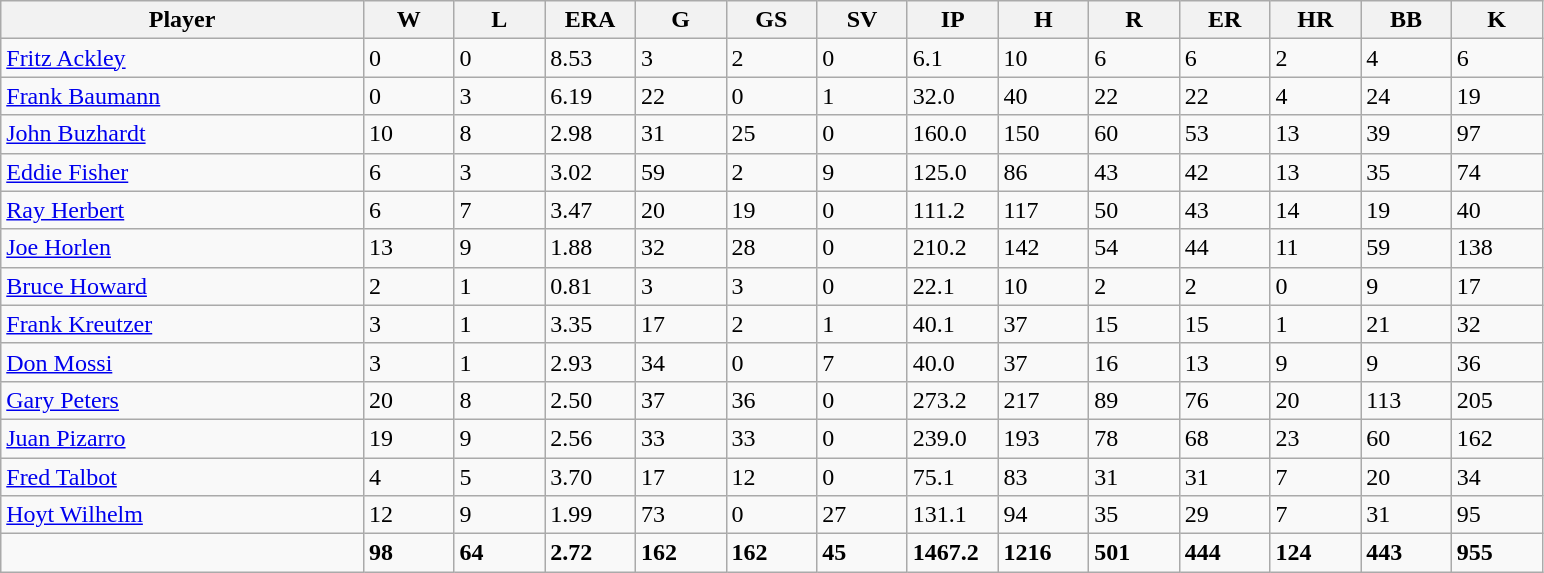<table class="wikitable sortable">
<tr>
<th width="20%">Player</th>
<th width="5%">W</th>
<th width="5%">L</th>
<th width="5%">ERA</th>
<th width="5%">G</th>
<th width="5%">GS</th>
<th width="5%">SV</th>
<th width="5%">IP</th>
<th width="5%">H</th>
<th width="5%">R</th>
<th width="5%">ER</th>
<th width="5%">HR</th>
<th width="5%">BB</th>
<th width="5%">K</th>
</tr>
<tr>
<td><a href='#'>Fritz Ackley</a></td>
<td>0</td>
<td>0</td>
<td>8.53</td>
<td>3</td>
<td>2</td>
<td>0</td>
<td>6.1</td>
<td>10</td>
<td>6</td>
<td>6</td>
<td>2</td>
<td>4</td>
<td>6</td>
</tr>
<tr>
<td><a href='#'>Frank Baumann</a></td>
<td>0</td>
<td>3</td>
<td>6.19</td>
<td>22</td>
<td>0</td>
<td>1</td>
<td>32.0</td>
<td>40</td>
<td>22</td>
<td>22</td>
<td>4</td>
<td>24</td>
<td>19</td>
</tr>
<tr>
<td><a href='#'>John Buzhardt</a></td>
<td>10</td>
<td>8</td>
<td>2.98</td>
<td>31</td>
<td>25</td>
<td>0</td>
<td>160.0</td>
<td>150</td>
<td>60</td>
<td>53</td>
<td>13</td>
<td>39</td>
<td>97</td>
</tr>
<tr>
<td><a href='#'>Eddie Fisher</a></td>
<td>6</td>
<td>3</td>
<td>3.02</td>
<td>59</td>
<td>2</td>
<td>9</td>
<td>125.0</td>
<td>86</td>
<td>43</td>
<td>42</td>
<td>13</td>
<td>35</td>
<td>74</td>
</tr>
<tr>
<td><a href='#'>Ray Herbert</a></td>
<td>6</td>
<td>7</td>
<td>3.47</td>
<td>20</td>
<td>19</td>
<td>0</td>
<td>111.2</td>
<td>117</td>
<td>50</td>
<td>43</td>
<td>14</td>
<td>19</td>
<td>40</td>
</tr>
<tr>
<td><a href='#'>Joe Horlen</a></td>
<td>13</td>
<td>9</td>
<td>1.88</td>
<td>32</td>
<td>28</td>
<td>0</td>
<td>210.2</td>
<td>142</td>
<td>54</td>
<td>44</td>
<td>11</td>
<td>59</td>
<td>138</td>
</tr>
<tr>
<td><a href='#'>Bruce Howard</a></td>
<td>2</td>
<td>1</td>
<td>0.81</td>
<td>3</td>
<td>3</td>
<td>0</td>
<td>22.1</td>
<td>10</td>
<td>2</td>
<td>2</td>
<td>0</td>
<td>9</td>
<td>17</td>
</tr>
<tr>
<td><a href='#'>Frank Kreutzer</a></td>
<td>3</td>
<td>1</td>
<td>3.35</td>
<td>17</td>
<td>2</td>
<td>1</td>
<td>40.1</td>
<td>37</td>
<td>15</td>
<td>15</td>
<td>1</td>
<td>21</td>
<td>32</td>
</tr>
<tr>
<td><a href='#'>Don Mossi</a></td>
<td>3</td>
<td>1</td>
<td>2.93</td>
<td>34</td>
<td>0</td>
<td>7</td>
<td>40.0</td>
<td>37</td>
<td>16</td>
<td>13</td>
<td>9</td>
<td>9</td>
<td>36</td>
</tr>
<tr>
<td><a href='#'>Gary Peters</a></td>
<td>20</td>
<td>8</td>
<td>2.50</td>
<td>37</td>
<td>36</td>
<td>0</td>
<td>273.2</td>
<td>217</td>
<td>89</td>
<td>76</td>
<td>20</td>
<td>113</td>
<td>205</td>
</tr>
<tr>
<td><a href='#'>Juan Pizarro</a></td>
<td>19</td>
<td>9</td>
<td>2.56</td>
<td>33</td>
<td>33</td>
<td>0</td>
<td>239.0</td>
<td>193</td>
<td>78</td>
<td>68</td>
<td>23</td>
<td>60</td>
<td>162</td>
</tr>
<tr>
<td><a href='#'>Fred Talbot</a></td>
<td>4</td>
<td>5</td>
<td>3.70</td>
<td>17</td>
<td>12</td>
<td>0</td>
<td>75.1</td>
<td>83</td>
<td>31</td>
<td>31</td>
<td>7</td>
<td>20</td>
<td>34</td>
</tr>
<tr>
<td><a href='#'>Hoyt Wilhelm</a></td>
<td>12</td>
<td>9</td>
<td>1.99</td>
<td>73</td>
<td>0</td>
<td>27</td>
<td>131.1</td>
<td>94</td>
<td>35</td>
<td>29</td>
<td>7</td>
<td>31</td>
<td>95</td>
</tr>
<tr class="sortbottom">
<td></td>
<td><strong>98</strong></td>
<td><strong>64</strong></td>
<td><strong>2.72</strong></td>
<td><strong>162</strong></td>
<td><strong>162</strong></td>
<td><strong>45</strong></td>
<td><strong>1467.2</strong></td>
<td><strong>1216</strong></td>
<td><strong>501</strong></td>
<td><strong>444</strong></td>
<td><strong>124</strong></td>
<td><strong>443</strong></td>
<td><strong>955</strong></td>
</tr>
</table>
